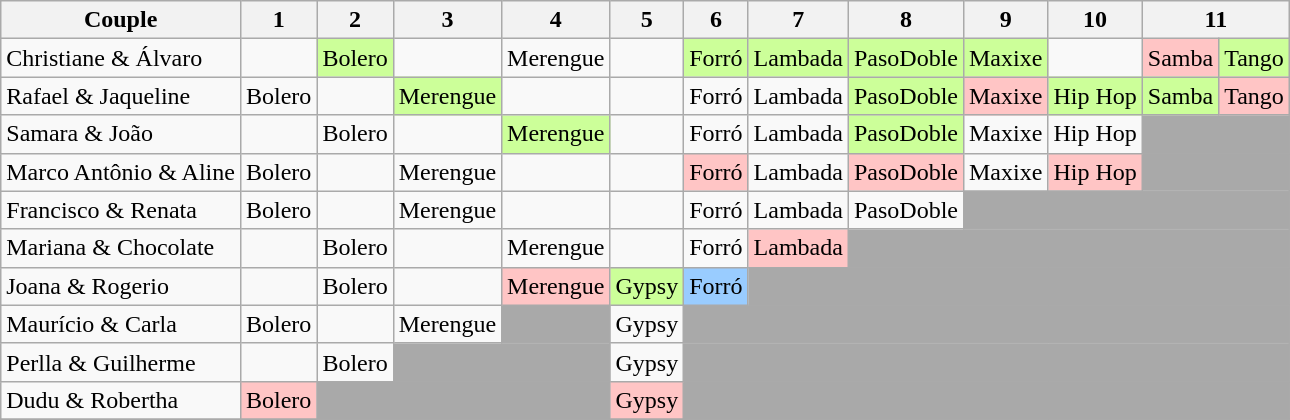<table class="wikitable" align="center">
<tr>
<th>Couple</th>
<th>1</th>
<th>2</th>
<th>3</th>
<th>4</th>
<th>5</th>
<th>6</th>
<th>7</th>
<th>8</th>
<th>9</th>
<th>10</th>
<th colspan=2>11</th>
</tr>
<tr>
<td align="left">Christiane & Álvaro</td>
<td></td>
<td bgcolor="CCFF99">Bolero</td>
<td></td>
<td>Merengue</td>
<td></td>
<td bgcolor="CCFF99">Forró</td>
<td bgcolor="CCFF99">Lambada</td>
<td bgcolor="CCFF99">PasoDoble</td>
<td bgcolor="CCFF99">Maxixe</td>
<td></td>
<td bgcolor="FFC5C5">Samba</td>
<td bgcolor="CCFF99">Tango</td>
</tr>
<tr>
<td align="left">Rafael & Jaqueline</td>
<td>Bolero</td>
<td></td>
<td bgcolor="CCFF99">Merengue</td>
<td></td>
<td></td>
<td>Forró</td>
<td>Lambada</td>
<td bgcolor="CCFF99">PasoDoble</td>
<td bgcolor="FFC5C5">Maxixe</td>
<td bgcolor="CCFF99">Hip Hop</td>
<td bgcolor="CCFF99">Samba</td>
<td bgcolor="FFC5C5">Tango</td>
</tr>
<tr>
<td align="left">Samara & João</td>
<td></td>
<td>Bolero</td>
<td></td>
<td bgcolor="CCFF99">Merengue</td>
<td></td>
<td>Forró</td>
<td>Lambada</td>
<td bgcolor="CCFF99">PasoDoble</td>
<td>Maxixe</td>
<td>Hip Hop</td>
<td bgcolor="A9A9A9" colspan=2></td>
</tr>
<tr>
<td align="left">Marco Antônio & Aline</td>
<td>Bolero</td>
<td></td>
<td>Merengue</td>
<td></td>
<td></td>
<td bgcolor="FFC5C5">Forró</td>
<td>Lambada</td>
<td bgcolor="FFC5C5">PasoDoble</td>
<td>Maxixe</td>
<td bgcolor="FFC5C5">Hip Hop</td>
<td bgcolor="A9A9A9" colspan=2></td>
</tr>
<tr>
<td align="left">Francisco & Renata</td>
<td>Bolero</td>
<td></td>
<td>Merengue</td>
<td></td>
<td></td>
<td>Forró</td>
<td>Lambada</td>
<td>PasoDoble</td>
<td bgcolor="A9A9A9" colspan=4></td>
</tr>
<tr>
<td align="left">Mariana & Chocolate</td>
<td></td>
<td>Bolero</td>
<td></td>
<td>Merengue</td>
<td></td>
<td>Forró</td>
<td bgcolor="FFC5C5">Lambada</td>
<td bgcolor="A9A9A9" colspan=5></td>
</tr>
<tr>
<td align="left">Joana & Rogerio</td>
<td></td>
<td>Bolero</td>
<td></td>
<td bgcolor="FFC5C5">Merengue</td>
<td bgcolor="CCFF99">Gypsy</td>
<td bgcolor="99CCFF">Forró</td>
<td bgcolor="A9A9A9" colspan=6></td>
</tr>
<tr>
<td align="left">Maurício & Carla</td>
<td>Bolero</td>
<td></td>
<td>Merengue</td>
<td bgcolor="A9A9A9" colspan=1></td>
<td>Gypsy</td>
<td bgcolor="A9A9A9" colspan=7></td>
</tr>
<tr>
<td align="left">Perlla & Guilherme</td>
<td></td>
<td>Bolero</td>
<td bgcolor="A9A9A9" colspan=2></td>
<td>Gypsy</td>
<td bgcolor="A9A9A9" colspan=7></td>
</tr>
<tr>
<td align="left">Dudu & Robertha</td>
<td bgcolor="FFC5C5">Bolero</td>
<td bgcolor="A9A9A9" colspan=3></td>
<td bgcolor="FFC5C5">Gypsy</td>
<td bgcolor="A9A9A9" colspan=7></td>
</tr>
<tr>
</tr>
</table>
